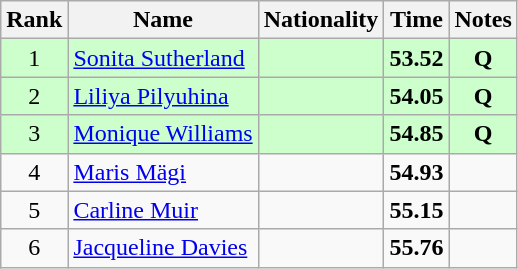<table class="wikitable sortable" style="text-align:center">
<tr>
<th>Rank</th>
<th>Name</th>
<th>Nationality</th>
<th>Time</th>
<th>Notes</th>
</tr>
<tr bgcolor=ccffcc>
<td>1</td>
<td align=left><a href='#'>Sonita Sutherland</a></td>
<td align=left></td>
<td><strong>53.52</strong></td>
<td><strong>Q</strong></td>
</tr>
<tr bgcolor=ccffcc>
<td>2</td>
<td align=left><a href='#'>Liliya Pilyuhina</a></td>
<td align=left></td>
<td><strong>54.05</strong></td>
<td><strong>Q</strong></td>
</tr>
<tr bgcolor=ccffcc>
<td>3</td>
<td align=left><a href='#'>Monique Williams</a></td>
<td align=left></td>
<td><strong>54.85</strong></td>
<td><strong>Q</strong></td>
</tr>
<tr>
<td>4</td>
<td align=left><a href='#'>Maris Mägi</a></td>
<td align=left></td>
<td><strong>54.93</strong></td>
<td></td>
</tr>
<tr>
<td>5</td>
<td align=left><a href='#'>Carline Muir</a></td>
<td align=left></td>
<td><strong>55.15</strong></td>
<td></td>
</tr>
<tr>
<td>6</td>
<td align=left><a href='#'>Jacqueline Davies</a></td>
<td align=left></td>
<td><strong>55.76</strong></td>
<td></td>
</tr>
</table>
